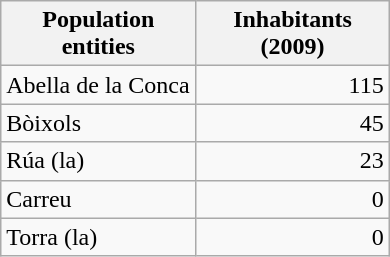<table class="wikitable" width="260px">
<tr>
<th>Population entities</th>
<th>Inhabitants (2009)</th>
</tr>
<tr>
<td>Abella de la Conca</td>
<td align="right">115</td>
</tr>
<tr>
<td>Bòixols</td>
<td align="right">45</td>
</tr>
<tr>
<td>Rúa (la)</td>
<td align="right">23</td>
</tr>
<tr>
<td>Carreu</td>
<td align="right">0</td>
</tr>
<tr>
<td>Torra (la)</td>
<td align="right">0</td>
</tr>
</table>
